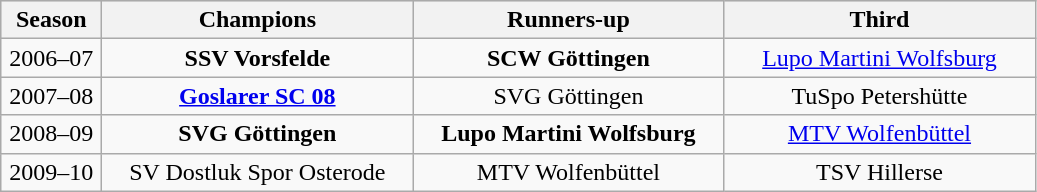<table class="wikitable">
<tr align="center" bgcolor="#dfdfdf">
<th width="60">Season</th>
<th width="200">Champions</th>
<th width="200">Runners-up</th>
<th width="200">Third</th>
</tr>
<tr align="center">
<td>2006–07</td>
<td><strong>SSV Vorsfelde</strong></td>
<td><strong>SCW Göttingen</strong></td>
<td><a href='#'>Lupo Martini Wolfsburg</a></td>
</tr>
<tr align="center">
<td>2007–08</td>
<td><strong><a href='#'>Goslarer SC 08</a></strong></td>
<td>SVG Göttingen</td>
<td>TuSpo Petershütte</td>
</tr>
<tr align="center">
<td>2008–09</td>
<td><strong>SVG Göttingen</strong></td>
<td><strong>Lupo Martini Wolfsburg</strong></td>
<td><a href='#'>MTV Wolfenbüttel</a></td>
</tr>
<tr align="center">
<td>2009–10</td>
<td>SV Dostluk Spor Osterode</td>
<td>MTV Wolfenbüttel</td>
<td>TSV Hillerse</td>
</tr>
</table>
